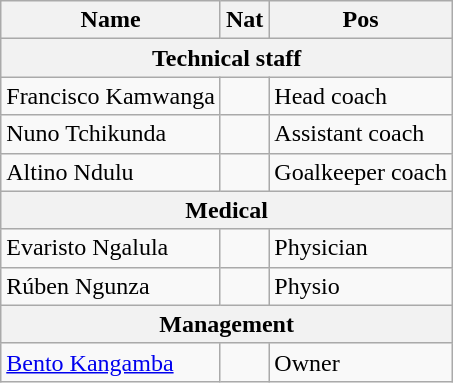<table class="wikitable ve-ce-branchNode ve-ce-tableNode">
<tr>
<th>Name</th>
<th>Nat</th>
<th>Pos</th>
</tr>
<tr>
<th colspan=4>Technical staff</th>
</tr>
<tr>
<td>Francisco Kamwanga</td>
<td></td>
<td>Head coach</td>
</tr>
<tr>
<td>Nuno Tchikunda</td>
<td></td>
<td>Assistant coach</td>
</tr>
<tr>
<td>Altino Ndulu</td>
<td></td>
<td>Goalkeeper coach</td>
</tr>
<tr>
<th colspan=4>Medical</th>
</tr>
<tr>
<td>Evaristo Ngalula</td>
<td></td>
<td>Physician</td>
</tr>
<tr>
<td>Rúben Ngunza</td>
<td></td>
<td>Physio</td>
</tr>
<tr>
<th colspan=4>Management</th>
</tr>
<tr>
<td><a href='#'>Bento Kangamba</a></td>
<td></td>
<td>Owner</td>
</tr>
</table>
